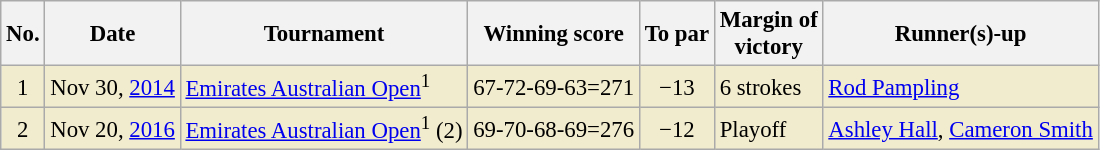<table class="wikitable" style="font-size:95%;">
<tr>
<th>No.</th>
<th>Date</th>
<th>Tournament</th>
<th>Winning score</th>
<th>To par</th>
<th>Margin of<br>victory</th>
<th>Runner(s)-up</th>
</tr>
<tr style="background:#f2ecce;">
<td align=center>1</td>
<td align=right>Nov 30, <a href='#'>2014</a></td>
<td><a href='#'>Emirates Australian Open</a><sup>1</sup></td>
<td>67-72-69-63=271</td>
<td align=center>−13</td>
<td>6 strokes</td>
<td> <a href='#'>Rod Pampling</a></td>
</tr>
<tr style="background:#f2ecce;">
<td align=center>2</td>
<td align=right>Nov 20, <a href='#'>2016</a></td>
<td><a href='#'>Emirates Australian Open</a><sup>1</sup> (2)</td>
<td>69-70-68-69=276</td>
<td align=center>−12</td>
<td>Playoff</td>
<td> <a href='#'>Ashley Hall</a>,  <a href='#'>Cameron Smith</a></td>
</tr>
</table>
